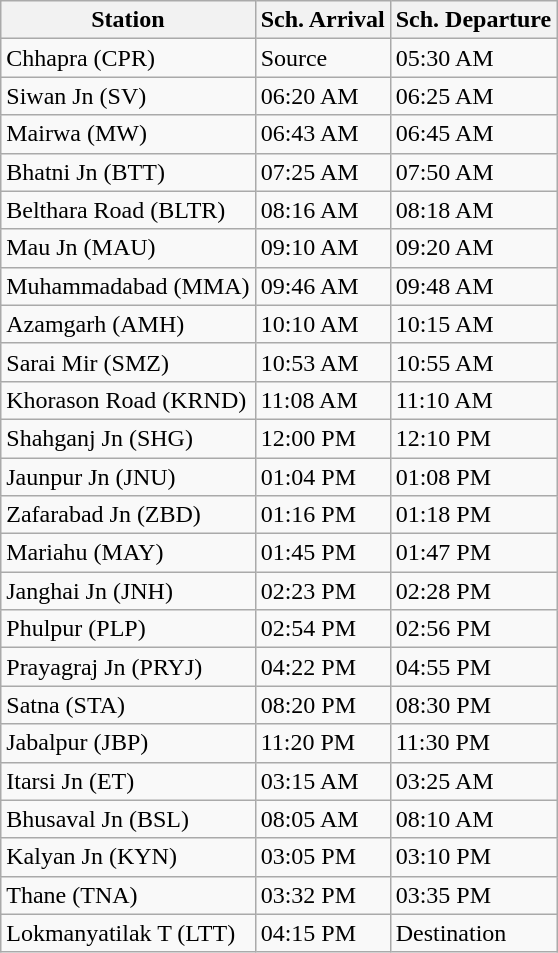<table class="wikitable">
<tr>
<th>Station</th>
<th>Sch. Arrival</th>
<th>Sch. Departure</th>
</tr>
<tr>
<td>Chhapra (CPR)</td>
<td>Source</td>
<td>05:30 AM</td>
</tr>
<tr>
<td>Siwan Jn (SV)</td>
<td>06:20 AM</td>
<td>06:25 AM</td>
</tr>
<tr>
<td>Mairwa (MW)</td>
<td>06:43 AM</td>
<td>06:45 AM</td>
</tr>
<tr>
<td>Bhatni Jn (BTT)</td>
<td>07:25 AM</td>
<td>07:50 AM</td>
</tr>
<tr>
<td>Belthara Road (BLTR)</td>
<td>08:16 AM</td>
<td>08:18 AM</td>
</tr>
<tr>
<td>Mau Jn (MAU)</td>
<td>09:10 AM</td>
<td>09:20 AM</td>
</tr>
<tr>
<td>Muhammadabad (MMA)</td>
<td>09:46 AM</td>
<td>09:48 AM</td>
</tr>
<tr>
<td>Azamgarh (AMH)</td>
<td>10:10 AM</td>
<td>10:15 AM</td>
</tr>
<tr>
<td>Sarai Mir (SMZ)</td>
<td>10:53 AM</td>
<td>10:55 AM</td>
</tr>
<tr>
<td>Khorason Road (KRND)</td>
<td>11:08 AM</td>
<td>11:10 AM</td>
</tr>
<tr>
<td>Shahganj Jn (SHG)</td>
<td>12:00 PM</td>
<td>12:10 PM</td>
</tr>
<tr>
<td>Jaunpur Jn (JNU)</td>
<td>01:04 PM</td>
<td>01:08 PM</td>
</tr>
<tr>
<td>Zafarabad Jn (ZBD)</td>
<td>01:16 PM</td>
<td>01:18 PM</td>
</tr>
<tr>
<td>Mariahu (MAY)</td>
<td>01:45 PM</td>
<td>01:47 PM</td>
</tr>
<tr>
<td>Janghai Jn (JNH)</td>
<td>02:23 PM</td>
<td>02:28 PM</td>
</tr>
<tr>
<td>Phulpur (PLP)</td>
<td>02:54 PM</td>
<td>02:56 PM</td>
</tr>
<tr>
<td>Prayagraj Jn (PRYJ)</td>
<td>04:22 PM</td>
<td>04:55 PM</td>
</tr>
<tr>
<td>Satna (STA)</td>
<td>08:20 PM</td>
<td>08:30 PM</td>
</tr>
<tr>
<td>Jabalpur (JBP)</td>
<td>11:20 PM</td>
<td>11:30 PM</td>
</tr>
<tr>
<td>Itarsi Jn (ET)</td>
<td>03:15 AM</td>
<td>03:25 AM</td>
</tr>
<tr>
<td>Bhusaval Jn (BSL)</td>
<td>08:05 AM</td>
<td>08:10 AM</td>
</tr>
<tr>
<td>Kalyan Jn (KYN)</td>
<td>03:05 PM</td>
<td>03:10 PM</td>
</tr>
<tr>
<td>Thane (TNA)</td>
<td>03:32 PM</td>
<td>03:35 PM</td>
</tr>
<tr>
<td>Lokmanyatilak T (LTT)</td>
<td>04:15 PM</td>
<td>Destination</td>
</tr>
</table>
